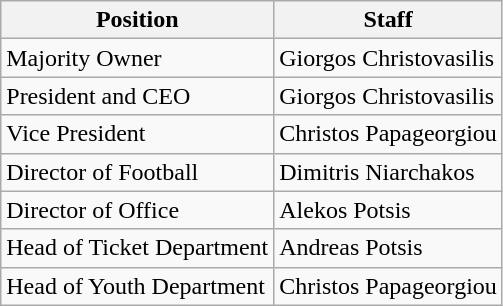<table class="wikitable">
<tr>
<th>Position</th>
<th>Staff</th>
</tr>
<tr>
<td>Majority Owner</td>
<td>Giorgos Christovasilis</td>
</tr>
<tr>
<td>President and CEO</td>
<td>Giorgos Christovasilis</td>
</tr>
<tr>
<td>Vice President</td>
<td>Christos Papageorgiou</td>
</tr>
<tr>
<td>Director of Football</td>
<td>Dimitris Niarchakos</td>
</tr>
<tr>
<td>Director of Office</td>
<td>Alekos Potsis</td>
</tr>
<tr>
<td>Head of Ticket Department</td>
<td>Andreas Potsis</td>
</tr>
<tr>
<td>Head of Youth Department</td>
<td>Christos Papageorgiou</td>
</tr>
</table>
